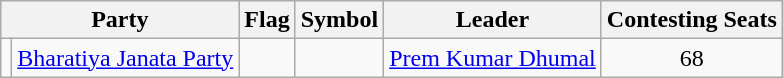<table class="wikitable" style="text-align:center">
<tr>
<th colspan="2">Party</th>
<th>Flag</th>
<th>Symbol</th>
<th>Leader</th>
<th>Contesting Seats</th>
</tr>
<tr>
<td></td>
<td><a href='#'>Bharatiya Janata Party</a></td>
<td></td>
<td></td>
<td><a href='#'>Prem Kumar Dhumal</a></td>
<td>68</td>
</tr>
</table>
